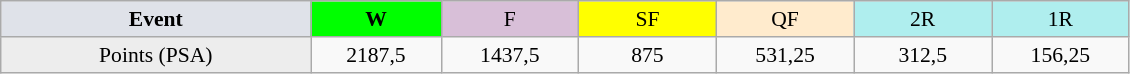<table class=wikitable style=font-size:90%;text-align:center>
<tr>
<td width=200 colspan=1 bgcolor=#dfe2e9><strong>Event</strong></td>
<td width=80 bgcolor=lime><strong>W</strong></td>
<td width=85 bgcolor=#D8BFD8>F</td>
<td width=85 bgcolor=#FFFF00>SF</td>
<td width=85 bgcolor=#ffebcd>QF</td>
<td width=85 bgcolor=#afeeee>2R</td>
<td width=85 bgcolor=#afeeee>1R</td>
</tr>
<tr>
<td bgcolor=#EDEDED>Points (PSA)</td>
<td>2187,5</td>
<td>1437,5</td>
<td>875</td>
<td>531,25</td>
<td>312,5</td>
<td>156,25</td>
</tr>
</table>
